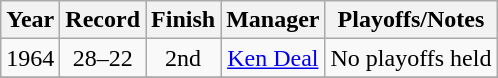<table class="wikitable" style="text-align:center">
<tr>
<th>Year</th>
<th>Record</th>
<th>Finish</th>
<th>Manager</th>
<th>Playoffs/Notes</th>
</tr>
<tr align=center>
<td>1964</td>
<td>28–22</td>
<td>2nd</td>
<td><a href='#'>Ken Deal</a></td>
<td>No playoffs held</td>
</tr>
<tr align=center>
</tr>
</table>
